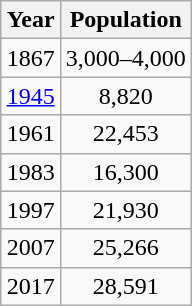<table class="wikitable" style="float:right; margin-left:15px;">
<tr>
<th>Year</th>
<th>Population</th>
</tr>
<tr>
<td>1867</td>
<td style="text-align:center;">3,000–4,000</td>
</tr>
<tr>
<td><a href='#'>1945</a></td>
<td style="text-align:center;">8,820</td>
</tr>
<tr>
<td>1961</td>
<td style="text-align:center;">22,453</td>
</tr>
<tr>
<td>1983</td>
<td style="text-align:center;">16,300</td>
</tr>
<tr>
<td>1997</td>
<td style="text-align:center;">21,930</td>
</tr>
<tr>
<td>2007</td>
<td style="text-align:center;">25,266</td>
</tr>
<tr>
<td>2017</td>
<td style="text-align:center;">28,591</td>
</tr>
</table>
